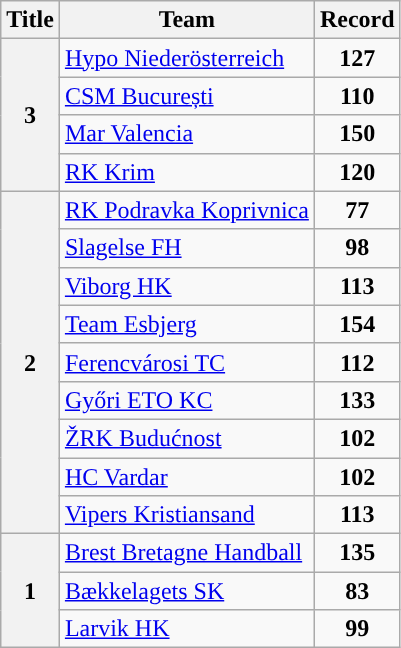<table class="wikitable" style="text-align: center;">
<tr>
<th>Title</th>
<th class="unsortable">Team</th>
<th>Record</th>
</tr>
<tr>
<th rowspan="4">3</th>
<td style="text-align: left;"> <a href='#'>Hypo Niederösterreich</a></td>
<td><strong>127</strong></td>
</tr>
<tr>
<td style="text-align: left;"> <a href='#'>CSM București</a></td>
<td><strong>110</strong></td>
</tr>
<tr>
<td style="text-align: left;"> <a href='#'>Mar Valencia</a></td>
<td><strong>150</strong></td>
</tr>
<tr>
<td style="text-align: left;"> <a href='#'>RK Krim</a></td>
<td><strong>120</strong></td>
</tr>
<tr>
<th rowspan="9">2</th>
<td style="text-align: left;"> <a href='#'>RK Podravka Koprivnica</a></td>
<td><strong>77</strong></td>
</tr>
<tr>
<td style="text-align: left;"> <a href='#'>Slagelse FH</a></td>
<td><strong>98</strong></td>
</tr>
<tr>
<td style="text-align: left;"> <a href='#'>Viborg HK</a></td>
<td><strong>113</strong></td>
</tr>
<tr>
<td style="text-align: left;"> <a href='#'>Team Esbjerg</a></td>
<td><strong>154</strong></td>
</tr>
<tr>
<td style="text-align: left;"> <a href='#'>Ferencvárosi TC</a></td>
<td><strong>112</strong></td>
</tr>
<tr>
<td style="text-align: left;"> <a href='#'>Győri ETO KC</a></td>
<td><strong>133</strong></td>
</tr>
<tr>
<td style="text-align: left;"> <a href='#'>ŽRK Budućnost</a></td>
<td><strong>102</strong></td>
</tr>
<tr>
<td style="text-align: left;"> <a href='#'>HC Vardar</a></td>
<td><strong>102</strong></td>
</tr>
<tr>
<td style="text-align: left;"> <a href='#'>Vipers Kristiansand</a></td>
<td><strong>113</strong></td>
</tr>
<tr>
<th rowspan="3">1</th>
<td style="text-align: left;"> <a href='#'>Brest Bretagne Handball</a></td>
<td><strong>135</strong></td>
</tr>
<tr>
<td style="text-align: left;"> <a href='#'>Bækkelagets SK</a></td>
<td><strong>83</strong></td>
</tr>
<tr>
<td style="text-align: left;"> <a href='#'>Larvik HK</a></td>
<td><strong>99</strong></td>
</tr>
</table>
